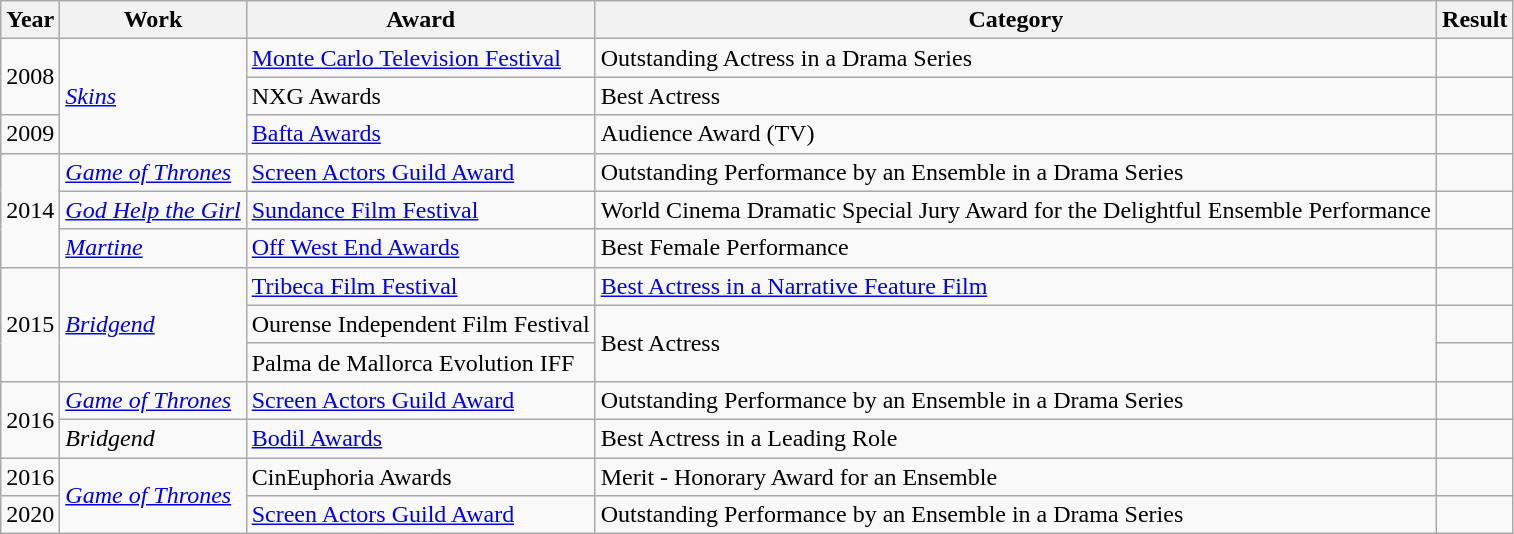<table class="wikitable sortable">
<tr>
<th>Year</th>
<th>Work</th>
<th>Award</th>
<th>Category</th>
<th>Result</th>
</tr>
<tr>
<td rowspan="2">2008</td>
<td rowspan="3"><em><a href='#'>Skins</a></em></td>
<td><a href='#'>Monte Carlo Television Festival</a></td>
<td>Outstanding Actress in a Drama Series</td>
<td></td>
</tr>
<tr>
<td>NXG Awards</td>
<td>Best Actress</td>
<td></td>
</tr>
<tr>
<td>2009</td>
<td><a href='#'>Bafta Awards</a></td>
<td>Audience Award (TV)</td>
<td></td>
</tr>
<tr>
<td rowspan="3">2014</td>
<td><em><a href='#'>Game of Thrones</a></em></td>
<td><a href='#'>Screen Actors Guild Award</a></td>
<td>Outstanding Performance by an Ensemble in a Drama Series</td>
<td></td>
</tr>
<tr>
<td><em><a href='#'>God Help the Girl</a></em></td>
<td><a href='#'>Sundance Film Festival</a></td>
<td>World Cinema Dramatic Special Jury Award for the Delightful Ensemble Performance</td>
<td></td>
</tr>
<tr>
<td><em><a href='#'>Martine</a></em></td>
<td><a href='#'>Off West End Awards</a></td>
<td>Best Female Performance</td>
<td></td>
</tr>
<tr>
<td rowspan="3">2015</td>
<td rowspan="3"><em><a href='#'>Bridgend</a></em></td>
<td><a href='#'>Tribeca Film Festival</a></td>
<td><a href='#'>Best Actress in a Narrative Feature Film</a></td>
<td></td>
</tr>
<tr>
<td>Ourense Independent Film Festival</td>
<td rowspan="2">Best Actress</td>
<td></td>
</tr>
<tr>
<td>Palma de Mallorca Evolution IFF</td>
<td></td>
</tr>
<tr>
<td rowspan="2">2016</td>
<td><em><a href='#'>Game of Thrones</a></em></td>
<td><a href='#'>Screen Actors Guild Award</a></td>
<td>Outstanding Performance by an Ensemble in a Drama Series</td>
<td></td>
</tr>
<tr>
<td><em>Bridgend</em></td>
<td><a href='#'>Bodil Awards</a></td>
<td>Best Actress in a Leading Role</td>
<td></td>
</tr>
<tr>
<td>2016</td>
<td rowspan="2"><em><a href='#'>Game of Thrones</a></em></td>
<td>CinEuphoria Awards</td>
<td>Merit - Honorary Award for an Ensemble</td>
<td></td>
</tr>
<tr>
<td>2020</td>
<td><a href='#'>Screen Actors Guild Award</a></td>
<td>Outstanding Performance by an Ensemble in a Drama Series</td>
<td></td>
</tr>
</table>
